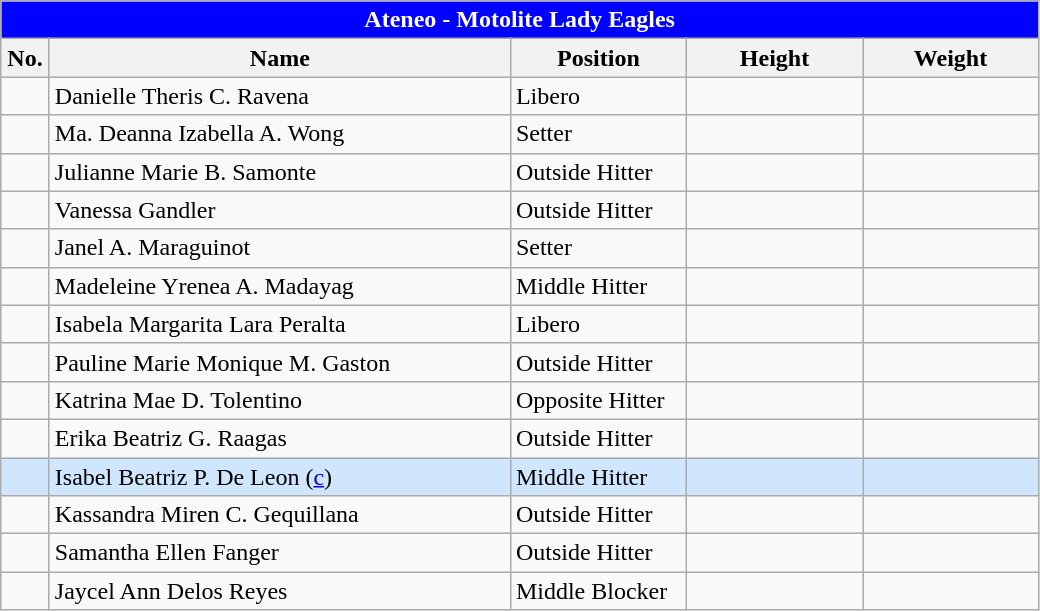<table class="wikitable sortable" style="text-align: left">
<tr>
<th colspan="5" style= "background:blue; color:white; text-align: center"><strong>Ateneo - Motolite Lady Eagles</strong></th>
</tr>
<tr style="background:#FFFFFF;">
<th style="align=center; width:25px">No.</th>
<th style="align=center; width:300px">Name</th>
<th style="align=center; width:110px">Position</th>
<th style="align=center; width:110px">Height</th>
<th style="align=center; width:110px">Weight</th>
</tr>
<tr>
<td style="text-align:center;"></td>
<td>Danielle Theris C. Ravena</td>
<td>Libero</td>
<td></td>
<td></td>
</tr>
<tr>
<td style="text-align:center;"></td>
<td>Ma. Deanna Izabella A. Wong</td>
<td>Setter</td>
<td></td>
<td></td>
</tr>
<tr>
<td style="text-align:center;"></td>
<td>Julianne Marie B. Samonte</td>
<td>Outside Hitter</td>
<td></td>
<td></td>
</tr>
<tr>
<td style="text-align:center;"></td>
<td>Vanessa Gandler</td>
<td>Outside Hitter</td>
<td></td>
<td></td>
</tr>
<tr>
<td style="text-align:center;"></td>
<td>Janel A. Maraguinot</td>
<td>Setter</td>
<td></td>
<td></td>
</tr>
<tr>
<td style="text-align:center;"></td>
<td>Madeleine Yrenea A. Madayag</td>
<td>Middle Hitter</td>
<td></td>
<td></td>
</tr>
<tr>
<td style="text-align:center;"></td>
<td>Isabela Margarita Lara Peralta</td>
<td>Libero</td>
<td></td>
<td></td>
</tr>
<tr>
<td style="text-align:center;"></td>
<td>Pauline Marie Monique M. Gaston</td>
<td>Outside Hitter</td>
<td></td>
<td></td>
</tr>
<tr>
<td align="center"></td>
<td>Katrina Mae D. Tolentino</td>
<td>Opposite Hitter</td>
<td></td>
<td></td>
</tr>
<tr>
<td align="center"></td>
<td>Erika Beatriz G. Raagas</td>
<td>Outside Hitter</td>
<td></td>
<td></td>
</tr>
<tr style="background:#D0E6FF;">
<td style="text-align:center;"></td>
<td>Isabel Beatriz P. De Leon (<a href='#'>c</a>)</td>
<td>Middle Hitter</td>
<td></td>
<td></td>
</tr>
<tr>
<td style="text-align:center;"></td>
<td>Kassandra Miren C. Gequillana</td>
<td>Outside Hitter</td>
<td></td>
<td></td>
</tr>
<tr>
<td style="text-align:center;"></td>
<td>Samantha Ellen Fanger</td>
<td>Outside Hitter</td>
<td></td>
<td></td>
</tr>
<tr>
<td style="text-align:center;"></td>
<td>Jaycel Ann Delos Reyes</td>
<td>Middle Blocker</td>
<td></td>
<td></td>
</tr>
</table>
